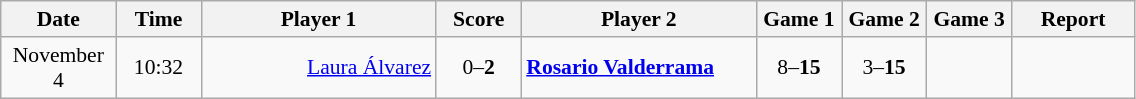<table class="wikitable" style="font-size:90%; text-align:center">
<tr>
<th width="70">Date</th>
<th width="50">Time</th>
<th width="150">Player 1</th>
<th width="50">Score</th>
<th width="150">Player 2</th>
<th width="50">Game 1</th>
<th width="50">Game 2</th>
<th width="50">Game 3</th>
<th width="75">Report</th>
</tr>
<tr>
<td>November 4</td>
<td>10:32</td>
<td align="right"><a href='#'>Laura Álvarez</a> </td>
<td>0–<strong>2</strong></td>
<td align="left"> <strong><a href='#'>Rosario Valderrama</a></strong></td>
<td>8–<strong>15</strong></td>
<td>3–<strong>15</strong></td>
<td></td>
<td></td>
</tr>
</table>
